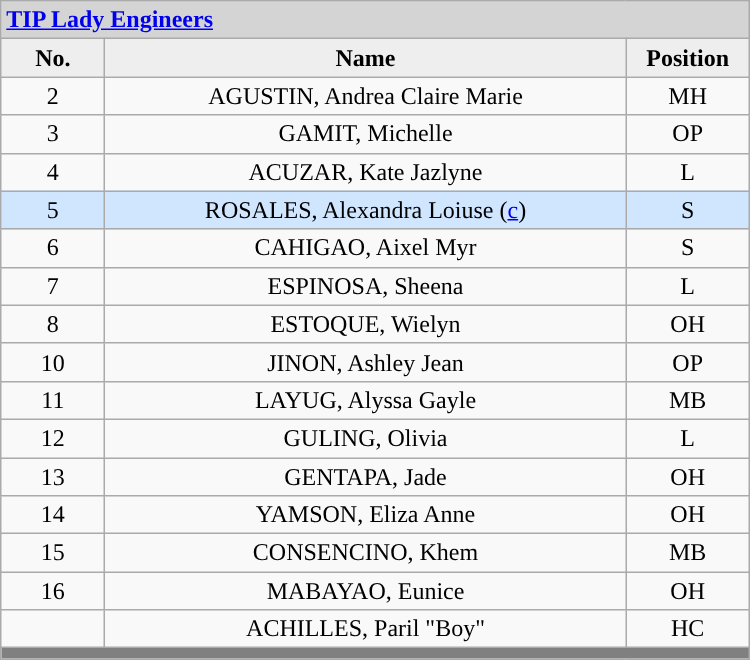<table class='wikitable mw-collapsible mw-collapsed' style="text-align: center; width: 500px; border: none">
<tr>
<th style="background:#D4D4D4; text-align:left;" colspan=3><a href='#'>TIP Lady Engineers</a></th>
</tr>
<tr style="background:#EEEEEE; font-weight:bold;">
<td width=10%>No.</td>
<td width=50%>Name</td>
<td width=10%>Position</td>
</tr>
<tr>
<td align=center>2</td>
<td>AGUSTIN, Andrea Claire Marie</td>
<td align=center>MH</td>
</tr>
<tr>
<td align=center>3</td>
<td>GAMIT, Michelle</td>
<td align=center>OP</td>
</tr>
<tr>
<td align=center>4</td>
<td>ACUZAR, Kate Jazlyne</td>
<td align=center>L</td>
</tr>
<tr style="background: #D0E6FF">
<td align=center>5</td>
<td>ROSALES, Alexandra Loiuse (<a href='#'>c</a>)</td>
<td align=center>S</td>
</tr>
<tr>
<td align=center>6</td>
<td>CAHIGAO, Aixel Myr</td>
<td align=center>S</td>
</tr>
<tr>
<td align=center>7</td>
<td>ESPINOSA, Sheena</td>
<td align=center>L</td>
</tr>
<tr>
<td align=center>8</td>
<td>ESTOQUE, Wielyn</td>
<td align=center>OH</td>
</tr>
<tr>
<td align=center>10</td>
<td>JINON, Ashley Jean</td>
<td align=center>OP</td>
</tr>
<tr>
<td align=center>11</td>
<td>LAYUG, Alyssa Gayle</td>
<td align=center>MB</td>
</tr>
<tr>
<td align=center>12</td>
<td>GULING, Olivia</td>
<td align=center>L</td>
</tr>
<tr>
<td align=center>13</td>
<td>GENTAPA, Jade</td>
<td align=center>OH</td>
</tr>
<tr>
<td align=center>14</td>
<td>YAMSON, Eliza Anne</td>
<td align=center>OH</td>
</tr>
<tr>
<td align=center>15</td>
<td>CONSENCINO, Khem</td>
<td align=center>MB</td>
</tr>
<tr>
<td align=center>16</td>
<td>MABAYAO, Eunice</td>
<td align=center>OH</td>
</tr>
<tr>
<td align=center></td>
<td>ACHILLES, Paril "Boy"</td>
<td align=center>HC</td>
</tr>
<tr>
<th style='background: grey;' colspan=3></th>
</tr>
</table>
